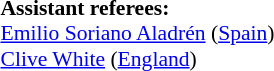<table width=50% style="font-size: 90%">
<tr>
<td><br><strong>Assistant referees:</strong>
<br><a href='#'>Emilio Soriano Aladrén</a> (<a href='#'>Spain</a>)
<br><a href='#'>Clive White</a> (<a href='#'>England</a>)</td>
</tr>
</table>
